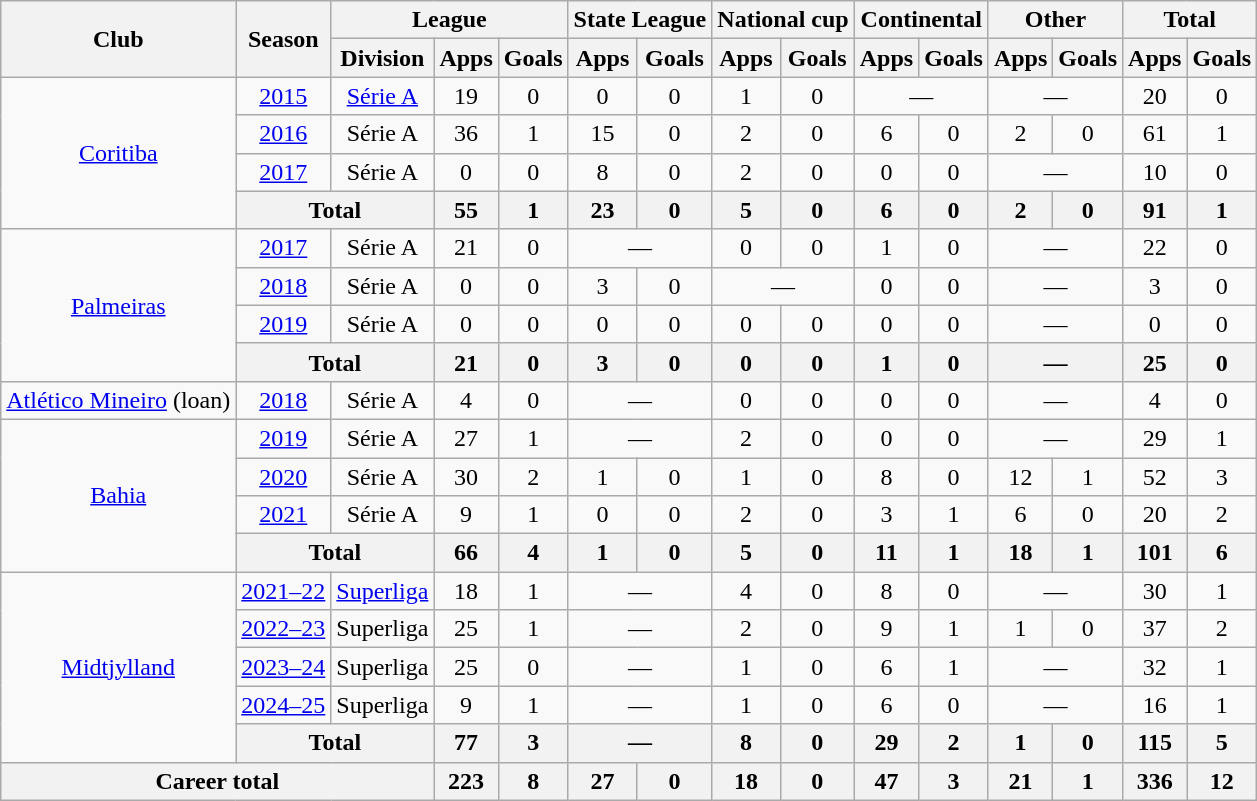<table class="wikitable" style="text-align:center">
<tr>
<th rowspan="2">Club</th>
<th rowspan="2">Season</th>
<th colspan="3">League</th>
<th colspan="2">State League</th>
<th colspan="2">National cup</th>
<th colspan="2">Continental</th>
<th colspan="2">Other</th>
<th colspan="2">Total</th>
</tr>
<tr>
<th>Division</th>
<th>Apps</th>
<th>Goals</th>
<th>Apps</th>
<th>Goals</th>
<th>Apps</th>
<th>Goals</th>
<th>Apps</th>
<th>Goals</th>
<th>Apps</th>
<th>Goals</th>
<th>Apps</th>
<th>Goals</th>
</tr>
<tr>
<td rowspan="4"><a href='#'>Coritiba</a></td>
<td><a href='#'>2015</a></td>
<td><a href='#'>Série A</a></td>
<td>19</td>
<td>0</td>
<td>0</td>
<td>0</td>
<td>1</td>
<td>0</td>
<td colspan="2">—</td>
<td colspan="2">—</td>
<td>20</td>
<td>0</td>
</tr>
<tr>
<td><a href='#'>2016</a></td>
<td>Série A</td>
<td>36</td>
<td>1</td>
<td>15</td>
<td>0</td>
<td>2</td>
<td>0</td>
<td>6</td>
<td>0</td>
<td>2</td>
<td>0</td>
<td>61</td>
<td>1</td>
</tr>
<tr>
<td><a href='#'>2017</a></td>
<td>Série A</td>
<td>0</td>
<td>0</td>
<td>8</td>
<td>0</td>
<td>2</td>
<td>0</td>
<td>0</td>
<td>0</td>
<td colspan="2">—</td>
<td>10</td>
<td>0</td>
</tr>
<tr>
<th colspan="2">Total</th>
<th>55</th>
<th>1</th>
<th>23</th>
<th>0</th>
<th>5</th>
<th>0</th>
<th>6</th>
<th>0</th>
<th>2</th>
<th>0</th>
<th>91</th>
<th>1</th>
</tr>
<tr>
<td rowspan="4"><a href='#'>Palmeiras</a></td>
<td><a href='#'>2017</a></td>
<td>Série A</td>
<td>21</td>
<td>0</td>
<td colspan="2">—</td>
<td>0</td>
<td>0</td>
<td>1</td>
<td>0</td>
<td colspan="2">—</td>
<td>22</td>
<td>0</td>
</tr>
<tr>
<td><a href='#'>2018</a></td>
<td>Série A</td>
<td>0</td>
<td>0</td>
<td>3</td>
<td>0</td>
<td colspan="2">—</td>
<td>0</td>
<td>0</td>
<td colspan="2">—</td>
<td>3</td>
<td>0</td>
</tr>
<tr>
<td><a href='#'>2019</a></td>
<td>Série A</td>
<td>0</td>
<td>0</td>
<td>0</td>
<td>0</td>
<td>0</td>
<td>0</td>
<td>0</td>
<td>0</td>
<td colspan="2">—</td>
<td>0</td>
<td>0</td>
</tr>
<tr>
<th colspan="2">Total</th>
<th>21</th>
<th>0</th>
<th>3</th>
<th>0</th>
<th>0</th>
<th>0</th>
<th>1</th>
<th>0</th>
<th colspan="2">—</th>
<th>25</th>
<th>0</th>
</tr>
<tr>
<td><a href='#'>Atlético Mineiro</a> (loan)</td>
<td><a href='#'>2018</a></td>
<td>Série A</td>
<td>4</td>
<td>0</td>
<td colspan="2">—</td>
<td>0</td>
<td>0</td>
<td>0</td>
<td>0</td>
<td colspan="2">—</td>
<td>4</td>
<td>0</td>
</tr>
<tr>
<td rowspan="4"><a href='#'>Bahia</a></td>
<td><a href='#'>2019</a></td>
<td>Série A</td>
<td>27</td>
<td>1</td>
<td colspan="2">—</td>
<td>2</td>
<td>0</td>
<td>0</td>
<td>0</td>
<td colspan="2">—</td>
<td>29</td>
<td>1</td>
</tr>
<tr>
<td><a href='#'>2020</a></td>
<td>Série A</td>
<td>30</td>
<td>2</td>
<td>1</td>
<td>0</td>
<td>1</td>
<td>0</td>
<td>8</td>
<td>0</td>
<td>12</td>
<td>1</td>
<td>52</td>
<td>3</td>
</tr>
<tr>
<td><a href='#'>2021</a></td>
<td>Série A</td>
<td>9</td>
<td>1</td>
<td>0</td>
<td>0</td>
<td>2</td>
<td>0</td>
<td>3</td>
<td>1</td>
<td>6</td>
<td>0</td>
<td>20</td>
<td>2</td>
</tr>
<tr>
<th colspan="2">Total</th>
<th>66</th>
<th>4</th>
<th>1</th>
<th>0</th>
<th>5</th>
<th>0</th>
<th>11</th>
<th>1</th>
<th>18</th>
<th>1</th>
<th>101</th>
<th>6</th>
</tr>
<tr>
<td rowspan="5"><a href='#'>Midtjylland</a></td>
<td><a href='#'>2021–22</a></td>
<td><a href='#'>Superliga</a></td>
<td>18</td>
<td>1</td>
<td colspan="2">—</td>
<td>4</td>
<td>0</td>
<td>8</td>
<td>0</td>
<td colspan="2">—</td>
<td>30</td>
<td>1</td>
</tr>
<tr>
<td><a href='#'>2022–23</a></td>
<td>Superliga</td>
<td>25</td>
<td>1</td>
<td colspan="2">—</td>
<td>2</td>
<td>0</td>
<td>9</td>
<td>1</td>
<td>1</td>
<td>0</td>
<td>37</td>
<td>2</td>
</tr>
<tr>
<td><a href='#'>2023–24</a></td>
<td>Superliga</td>
<td>25</td>
<td>0</td>
<td colspan="2">—</td>
<td>1</td>
<td>0</td>
<td>6</td>
<td>1</td>
<td colspan="2">—</td>
<td>32</td>
<td>1</td>
</tr>
<tr>
<td><a href='#'>2024–25</a></td>
<td>Superliga</td>
<td>9</td>
<td>1</td>
<td colspan="2">—</td>
<td>1</td>
<td>0</td>
<td>6</td>
<td>0</td>
<td colspan="2">—</td>
<td>16</td>
<td>1</td>
</tr>
<tr>
<th colspan="2">Total</th>
<th>77</th>
<th>3</th>
<th colspan="2">—</th>
<th>8</th>
<th>0</th>
<th>29</th>
<th>2</th>
<th>1</th>
<th>0</th>
<th>115</th>
<th>5</th>
</tr>
<tr>
<th colspan="3">Career total</th>
<th>223</th>
<th>8</th>
<th>27</th>
<th>0</th>
<th>18</th>
<th>0</th>
<th>47</th>
<th>3</th>
<th>21</th>
<th>1</th>
<th>336</th>
<th>12</th>
</tr>
</table>
